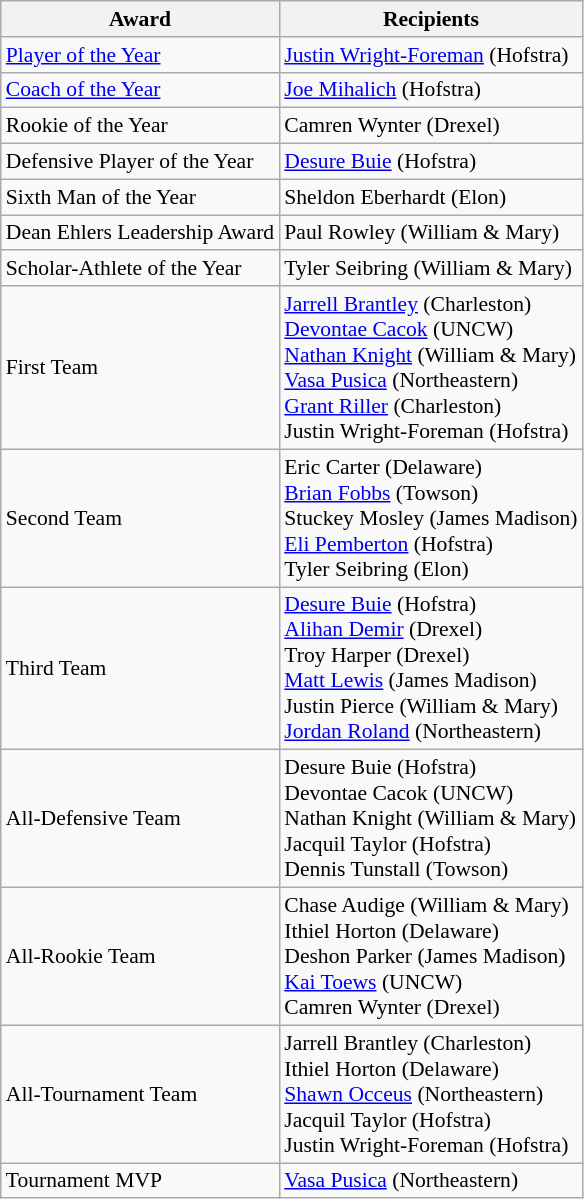<table class="wikitable" style="white-space:nowrap; font-size:90%;">
<tr>
<th>Award</th>
<th>Recipients</th>
</tr>
<tr>
<td><a href='#'>Player of the Year</a></td>
<td><a href='#'>Justin Wright-Foreman</a> (Hofstra)</td>
</tr>
<tr>
<td><a href='#'>Coach of the Year</a></td>
<td><a href='#'>Joe Mihalich</a> (Hofstra)</td>
</tr>
<tr>
<td>Rookie of the Year</td>
<td>Camren Wynter (Drexel)</td>
</tr>
<tr>
<td>Defensive Player of the Year</td>
<td><a href='#'>Desure Buie</a> (Hofstra)</td>
</tr>
<tr>
<td>Sixth Man of the Year</td>
<td>Sheldon Eberhardt (Elon)</td>
</tr>
<tr>
<td>Dean Ehlers Leadership Award</td>
<td>Paul Rowley (William & Mary)</td>
</tr>
<tr>
<td>Scholar-Athlete of the Year</td>
<td>Tyler Seibring (William & Mary)</td>
</tr>
<tr>
<td>First Team</td>
<td><a href='#'>Jarrell Brantley</a> (Charleston)<br> <a href='#'>Devontae Cacok</a> (UNCW)<br> <a href='#'>Nathan Knight</a> (William & Mary)<br> <a href='#'>Vasa Pusica</a> (Northeastern)<br> <a href='#'>Grant Riller</a> (Charleston)<br> Justin Wright-Foreman (Hofstra)</td>
</tr>
<tr>
<td>Second Team</td>
<td>Eric Carter (Delaware)<br> <a href='#'>Brian Fobbs</a> (Towson)<br> Stuckey Mosley (James Madison)<br> <a href='#'>Eli Pemberton</a> (Hofstra)<br> Tyler Seibring (Elon)</td>
</tr>
<tr>
<td>Third Team</td>
<td><a href='#'>Desure Buie</a> (Hofstra)<br> <a href='#'>Alihan Demir</a> (Drexel)<br> Troy Harper (Drexel)<br> <a href='#'>Matt Lewis</a> (James Madison)<br> Justin Pierce (William & Mary)<br> <a href='#'>Jordan Roland</a> (Northeastern)</td>
</tr>
<tr>
<td>All-Defensive Team</td>
<td>Desure Buie (Hofstra)<br> Devontae Cacok (UNCW)<br> Nathan Knight (William & Mary)<br> Jacquil Taylor (Hofstra)<br> Dennis Tunstall (Towson)<br></td>
</tr>
<tr>
<td>All-Rookie Team</td>
<td>Chase Audige (William & Mary)<br> Ithiel Horton (Delaware)<br> Deshon Parker (James Madison)<br> <a href='#'>Kai Toews</a> (UNCW)<br> Camren Wynter (Drexel)</td>
</tr>
<tr>
<td>All-Tournament Team</td>
<td>Jarrell Brantley (Charleston)<br> Ithiel Horton (Delaware)<br> <a href='#'>Shawn Occeus</a> (Northeastern)<br> Jacquil Taylor (Hofstra)<br> Justin Wright-Foreman (Hofstra)</td>
</tr>
<tr>
<td>Tournament MVP</td>
<td><a href='#'>Vasa Pusica</a> (Northeastern)</td>
</tr>
</table>
